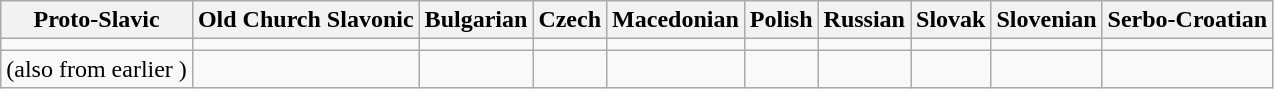<table class="wikitable" style="text-align:center; border:1px solid #999; " frame=box rules=none>
<tr>
<th>Proto-Slavic</th>
<th>Old Church Slavonic</th>
<th>Bulgarian</th>
<th>Czech</th>
<th>Macedonian</th>
<th>Polish</th>
<th>Russian</th>
<th>Slovak</th>
<th>Slovenian</th>
<th>Serbo-Croatian</th>
</tr>
<tr>
<td></td>
<td></td>
<td></td>
<td></td>
<td></td>
<td></td>
<td></td>
<td></td>
<td></td>
<td></td>
</tr>
<tr>
<td> (also from earlier )</td>
<td></td>
<td></td>
<td></td>
<td></td>
<td></td>
<td></td>
<td></td>
<td></td>
<td></td>
</tr>
</table>
